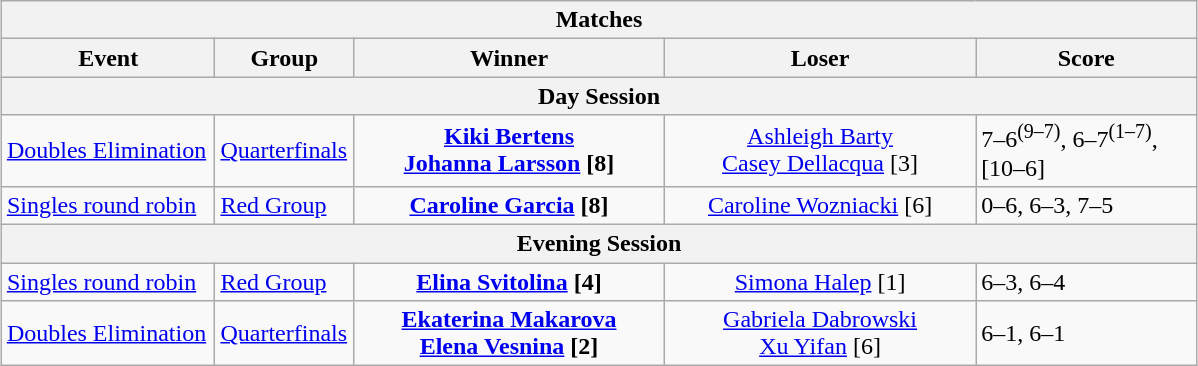<table class="wikitable collapsible uncollapsed" style="margin:1em auto;">
<tr>
<th colspan=5>Matches</th>
</tr>
<tr>
<th style="width:135px;">Event</th>
<th style="width:85px;">Group</th>
<th style="width:200px;">Winner</th>
<th style="width:200px;">Loser</th>
<th style="width:140px;">Score</th>
</tr>
<tr>
<th colspan=5>Day Session</th>
</tr>
<tr align=left>
<td><a href='#'>Doubles Elimination</a></td>
<td><a href='#'>Quarterfinals</a></td>
<td align=center><strong> <a href='#'>Kiki Bertens</a> <br> <a href='#'>Johanna Larsson</a> [8]</strong></td>
<td align=center> <a href='#'>Ashleigh Barty</a> <br>  <a href='#'>Casey Dellacqua</a> [3]</td>
<td>7–6<sup>(9–7)</sup>, 6–7<sup>(1–7)</sup>, [10–6]</td>
</tr>
<tr align=left>
<td><a href='#'>Singles round robin</a></td>
<td><a href='#'>Red Group</a></td>
<td align=center> <strong><a href='#'>Caroline Garcia</a> [8]</strong></td>
<td align=center> <a href='#'>Caroline Wozniacki</a> [6]</td>
<td>0–6, 6–3, 7–5</td>
</tr>
<tr>
<th colspan=5>Evening Session</th>
</tr>
<tr align=left>
<td><a href='#'>Singles round robin</a></td>
<td><a href='#'>Red Group</a></td>
<td align=center> <strong><a href='#'>Elina Svitolina</a> [4]</strong></td>
<td align=center> <a href='#'>Simona Halep</a> [1]</td>
<td>6–3, 6–4</td>
</tr>
<tr align=left>
<td><a href='#'>Doubles Elimination</a></td>
<td><a href='#'>Quarterfinals</a></td>
<td align=center><strong> <a href='#'>Ekaterina Makarova</a> <br>  <a href='#'>Elena Vesnina</a> [2]</strong></td>
<td align=center> <a href='#'>Gabriela Dabrowski</a> <br>  <a href='#'>Xu Yifan</a> [6]</td>
<td>6–1, 6–1</td>
</tr>
</table>
